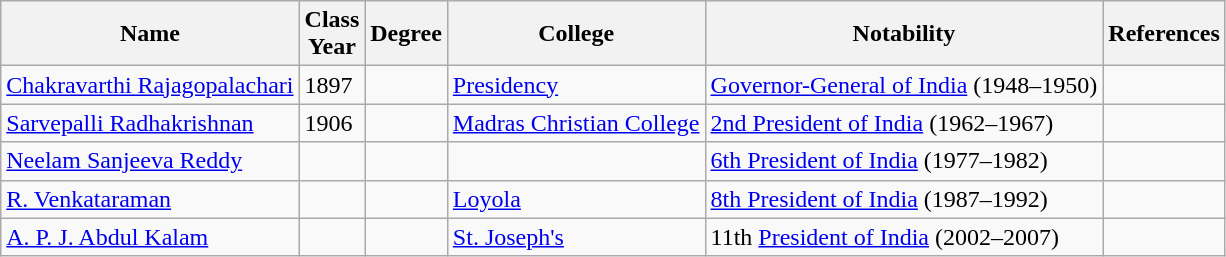<table class="wikitable">
<tr>
<th>Name</th>
<th>Class<br>Year</th>
<th>Degree</th>
<th>College</th>
<th>Notability</th>
<th>References</th>
</tr>
<tr>
<td><a href='#'>Chakravarthi Rajagopalachari</a></td>
<td>1897</td>
<td></td>
<td><a href='#'>Presidency</a></td>
<td><a href='#'>Governor-General of India</a> (1948–1950)</td>
<td></td>
</tr>
<tr>
<td><a href='#'>Sarvepalli Radhakrishnan</a></td>
<td>1906</td>
<td></td>
<td><a href='#'>Madras Christian College</a></td>
<td><a href='#'>2nd President of India</a> (1962–1967)</td>
<td></td>
</tr>
<tr>
<td><a href='#'>Neelam Sanjeeva Reddy</a></td>
<td></td>
<td></td>
<td></td>
<td><a href='#'>6th President of India</a> (1977–1982)</td>
<td></td>
</tr>
<tr>
<td><a href='#'>R. Venkataraman</a></td>
<td></td>
<td></td>
<td><a href='#'>Loyola</a></td>
<td><a href='#'>8th President of India</a> (1987–1992)</td>
<td></td>
</tr>
<tr>
<td><a href='#'>A. P. J. Abdul Kalam</a></td>
<td></td>
<td></td>
<td><a href='#'>St. Joseph's</a></td>
<td>11th <a href='#'>President of India</a> (2002–2007)</td>
<td></td>
</tr>
</table>
